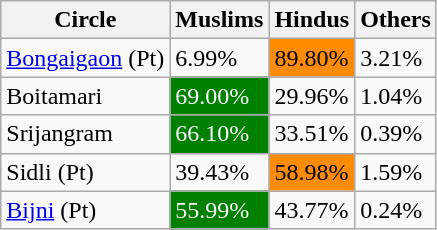<table class="wikitable">
<tr>
<th>Circle</th>
<th>Muslims</th>
<th>Hindus</th>
<th>Others</th>
</tr>
<tr>
<td><a href='#'>Bongaigaon</a> (Pt)</td>
<td>6.99%</td>
<td style="background:darkorange">89.80%</td>
<td>3.21%</td>
</tr>
<tr>
<td>Boitamari</td>
<td style="background:green;color:white">69.00%</td>
<td>29.96%</td>
<td>1.04%</td>
</tr>
<tr>
<td>Srijangram</td>
<td style="background:green;color:white">66.10%</td>
<td>33.51%</td>
<td>0.39%</td>
</tr>
<tr>
<td>Sidli (Pt)</td>
<td>39.43%</td>
<td style="background:darkorange">58.98%</td>
<td>1.59%</td>
</tr>
<tr>
<td><a href='#'>Bijni</a> (Pt)</td>
<td style="background:green;color:white">55.99%</td>
<td>43.77%</td>
<td>0.24%</td>
</tr>
</table>
